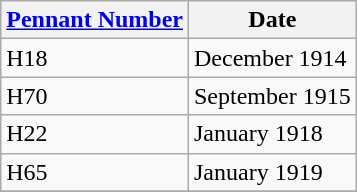<table class="wikitable" style="text-align:left">
<tr>
<th><a href='#'>Pennant Number</a></th>
<th>Date</th>
</tr>
<tr>
<td>H18</td>
<td>December 1914</td>
</tr>
<tr>
<td>H70</td>
<td>September 1915</td>
</tr>
<tr>
<td>H22</td>
<td>January 1918</td>
</tr>
<tr>
<td>H65</td>
<td>January 1919</td>
</tr>
<tr>
</tr>
</table>
